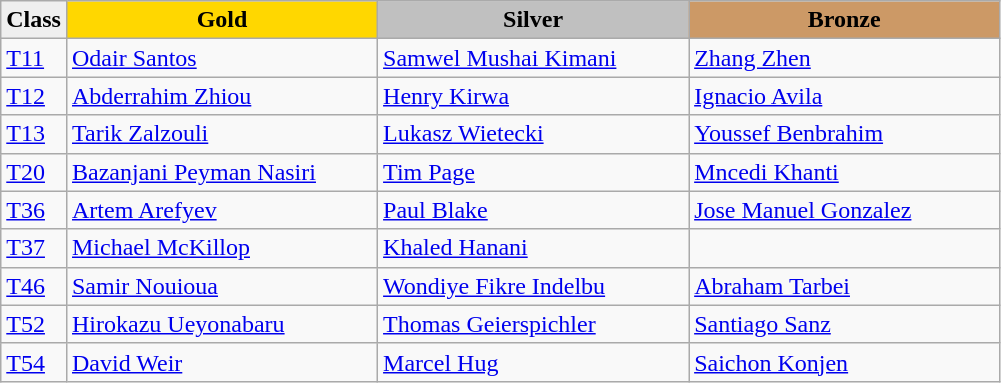<table class="wikitable" style="text-align:left">
<tr align="center">
<td bgcolor=efefef><strong>Class</strong></td>
<td width=200 bgcolor=gold><strong>Gold</strong></td>
<td width=200 bgcolor=silver><strong>Silver</strong></td>
<td width=200 bgcolor=CC9966><strong>Bronze</strong></td>
</tr>
<tr>
<td><a href='#'>T11</a></td>
<td><a href='#'>Odair Santos</a> <br><em></em></td>
<td><a href='#'>Samwel Mushai Kimani</a> <br><em></em></td>
<td><a href='#'>Zhang Zhen</a> <br><em></em></td>
</tr>
<tr>
<td><a href='#'>T12</a></td>
<td><a href='#'>Abderrahim Zhiou</a> <br><em></em></td>
<td><a href='#'>Henry Kirwa</a> <br><em></em></td>
<td><a href='#'>Ignacio Avila</a> <br><em></em></td>
</tr>
<tr>
<td><a href='#'>T13</a></td>
<td><a href='#'>Tarik Zalzouli</a> <br><em></em></td>
<td><a href='#'>Lukasz Wietecki</a> <br><em></em></td>
<td><a href='#'>Youssef Benbrahim</a> <br><em></em></td>
</tr>
<tr>
<td><a href='#'>T20</a></td>
<td><a href='#'>Bazanjani Peyman Nasiri</a> <br><em></em></td>
<td><a href='#'>Tim Page</a> <br><em></em></td>
<td><a href='#'>Mncedi Khanti</a> <br><em></em></td>
</tr>
<tr>
<td><a href='#'>T36</a></td>
<td><a href='#'>Artem Arefyev</a> <br><em></em></td>
<td><a href='#'>Paul Blake</a> <br><em></em></td>
<td><a href='#'>Jose Manuel Gonzalez</a> <br><em></em></td>
</tr>
<tr>
<td><a href='#'>T37</a></td>
<td><a href='#'>Michael McKillop</a> <br><em></em></td>
<td><a href='#'>Khaled Hanani</a> <br><em></em></td>
</tr>
<tr>
<td><a href='#'>T46</a></td>
<td><a href='#'>Samir Nouioua</a> <br><em></em></td>
<td><a href='#'>Wondiye Fikre Indelbu</a> <br><em></em></td>
<td><a href='#'>Abraham Tarbei</a> <br><em></em></td>
</tr>
<tr>
<td><a href='#'>T52</a></td>
<td><a href='#'>Hirokazu Ueyonabaru</a><br><em> </em></td>
<td><a href='#'>Thomas Geierspichler</a><br><em></em></td>
<td><a href='#'>Santiago Sanz</a> <br><em></em></td>
</tr>
<tr>
<td><a href='#'>T54</a></td>
<td><a href='#'>David Weir</a> <br><em></em></td>
<td><a href='#'>Marcel Hug</a> <br><em></em></td>
<td><a href='#'>Saichon Konjen</a> <br><em></em></td>
</tr>
</table>
